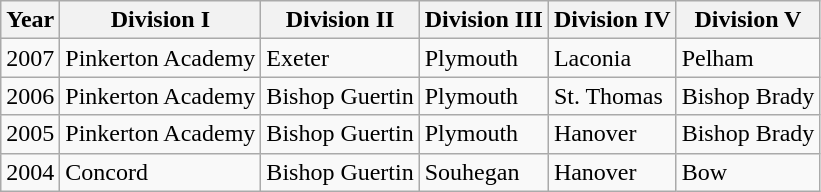<table class="wikitable">
<tr>
<th>Year</th>
<th>Division I</th>
<th>Division II</th>
<th>Division III</th>
<th>Division IV</th>
<th>Division V</th>
</tr>
<tr>
<td>2007</td>
<td>Pinkerton Academy</td>
<td>Exeter</td>
<td>Plymouth</td>
<td>Laconia</td>
<td>Pelham</td>
</tr>
<tr>
<td>2006</td>
<td>Pinkerton Academy</td>
<td>Bishop Guertin</td>
<td>Plymouth</td>
<td>St. Thomas</td>
<td>Bishop Brady</td>
</tr>
<tr>
<td>2005</td>
<td>Pinkerton Academy</td>
<td>Bishop Guertin</td>
<td>Plymouth</td>
<td>Hanover</td>
<td>Bishop Brady</td>
</tr>
<tr>
<td>2004</td>
<td>Concord</td>
<td>Bishop Guertin</td>
<td>Souhegan</td>
<td>Hanover</td>
<td>Bow</td>
</tr>
</table>
